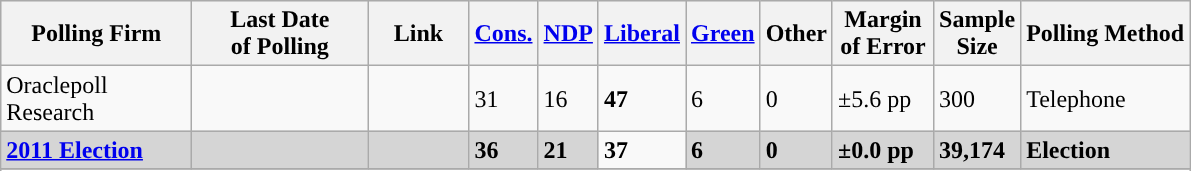<table class="wikitable sortable">
<tr style="background:#e9e9e9;">
<th style="width:120px">Polling Firm</th>
<th style="width:110px">Last Date<br>of Polling</th>
<th style="width:60px" class="unsortable">Link</th>
<th style="background-color:"><strong><a href='#'>Cons.</a></strong></th>
<th style="background-color:"><strong><a href='#'>NDP</a></strong></th>
<th style="background-color:"><strong><a href='#'>Liberal</a></strong></th>
<th style="background-color:"><strong><a href='#'>Green</a></strong></th>
<th style="background-color:"><strong>Other</strong></th>
<th style="width:60px;" class=unsortable>Margin<br>of Error</th>
<th style="width:50px;" class=unsortable>Sample<br>Size</th>
<th class=unsortable>Polling Method</th>
</tr>
<tr>
<td>Oraclepoll Research</td>
<td></td>
<td></td>
<td>31</td>
<td>16</td>
<td><strong>47</strong></td>
<td>6</td>
<td>0</td>
<td>±5.6 pp</td>
<td>300</td>
<td>Telephone</td>
</tr>
<tr>
<td style="background:#D5D5D5"><strong><a href='#'>2011 Election</a></strong></td>
<td style="background:#D5D5D5"><strong></strong></td>
<td style="background:#D5D5D5"></td>
<td style="background:#D5D5D5"><strong>36</strong></td>
<td style="background:#D5D5D5"><strong>21</strong></td>
<td><strong>37</strong></td>
<td style="background:#D5D5D5"><strong>6</strong></td>
<td style="background:#D5D5D5"><strong>0</strong></td>
<td style="background:#D5D5D5"><strong>±0.0 pp</strong></td>
<td style="background:#D5D5D5"><strong>39,174</strong></td>
<td style="background:#D5D5D5"><strong>Election</strong></td>
</tr>
<tr>
</tr>
<tr>
</tr>
</table>
